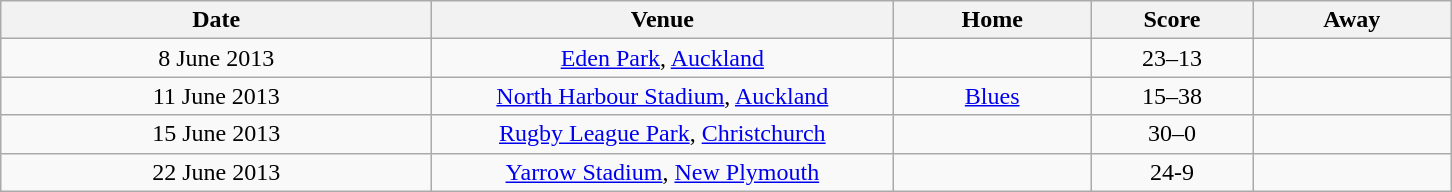<table class="wikitable" style="text-align:center;">
<tr>
<th style="width:280px">Date</th>
<th style="width:300px">Venue</th>
<th style="width:125px">Home</th>
<th style="width:100px">Score</th>
<th style="width:125px">Away</th>
</tr>
<tr>
<td>8 June 2013</td>
<td><a href='#'>Eden Park</a>, <a href='#'>Auckland</a></td>
<td></td>
<td>23–13</td>
<td></td>
</tr>
<tr>
<td>11 June 2013</td>
<td><a href='#'>North Harbour Stadium</a>, <a href='#'>Auckland</a></td>
<td><a href='#'>Blues</a> </td>
<td>15–38</td>
<td></td>
</tr>
<tr>
<td>15 June 2013</td>
<td><a href='#'>Rugby League Park</a>, <a href='#'>Christchurch</a></td>
<td></td>
<td>30–0</td>
<td></td>
</tr>
<tr>
<td>22 June 2013</td>
<td><a href='#'>Yarrow Stadium</a>, <a href='#'>New Plymouth</a></td>
<td></td>
<td>24-9</td>
<td></td>
</tr>
</table>
